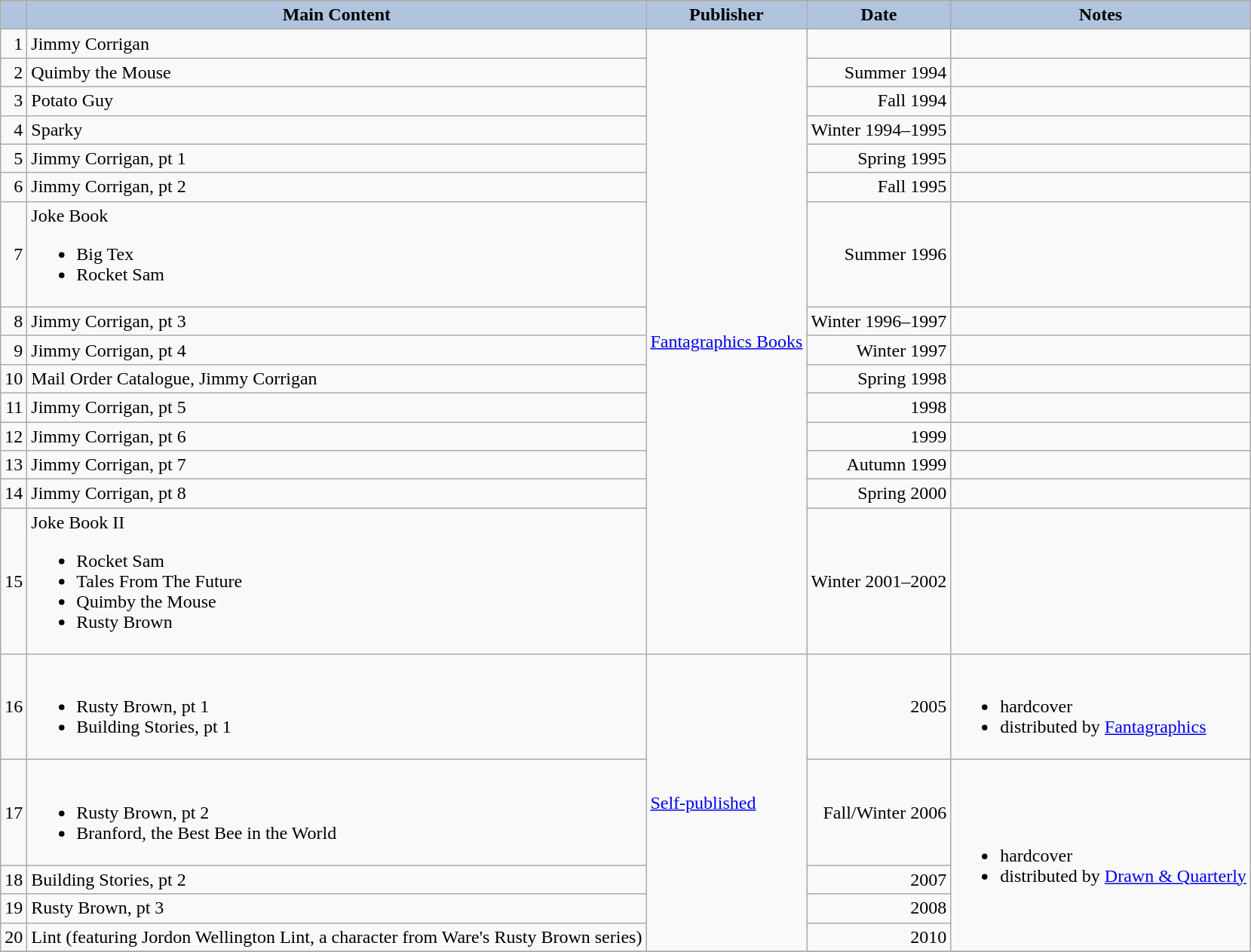<table class="wikitable">
<tr>
</tr>
<tr>
<th scope="col" style="background:#B0C4DE;"></th>
<th scope="col" style="background:#B0C4DE;">Main Content</th>
<th scope="col" style="background:#B0C4DE;">Publisher</th>
<th scope="col" style="background:#B0C4DE;">Date</th>
<th scope="col" style="background:#B0C4DE;">Notes</th>
</tr>
<tr>
<td scope="row" style="text-align:right;">1</td>
<td>Jimmy Corrigan</td>
<td rowspan="15"><a href='#'>Fantagraphics Books</a></td>
<td style="text-align:right;"></td>
<td></td>
</tr>
<tr>
<td scope="row" style="text-align:right;">2</td>
<td>Quimby the Mouse</td>
<td style="text-align:right;">Summer 1994</td>
<td></td>
</tr>
<tr>
<td scope="row" style="text-align:right;">3</td>
<td>Potato Guy</td>
<td style="text-align:right;">Fall 1994</td>
<td></td>
</tr>
<tr>
<td scope="row" style="text-align:right;">4</td>
<td>Sparky</td>
<td style="text-align:right;">Winter 1994–1995</td>
<td></td>
</tr>
<tr>
<td scope="row" style="text-align:right;">5</td>
<td>Jimmy Corrigan, pt 1</td>
<td style="text-align:right;">Spring 1995</td>
<td></td>
</tr>
<tr>
<td scope="row" style="text-align:right;">6</td>
<td>Jimmy Corrigan, pt 2</td>
<td style="text-align:right;">Fall 1995</td>
<td></td>
</tr>
<tr>
<td scope="row" style="text-align:right;">7</td>
<td>Joke Book<br><ul><li>Big Tex</li><li>Rocket Sam</li></ul></td>
<td style="text-align:right;">Summer 1996</td>
<td></td>
</tr>
<tr>
<td scope="row" style="text-align:right;">8</td>
<td>Jimmy Corrigan, pt 3</td>
<td style="text-align:right;">Winter 1996–1997</td>
<td></td>
</tr>
<tr>
<td scope="row" style="text-align:right;">9</td>
<td>Jimmy Corrigan, pt 4</td>
<td style="text-align:right;">Winter 1997</td>
<td></td>
</tr>
<tr>
<td scope="row" style="text-align:right;">10</td>
<td>Mail Order Catalogue, Jimmy Corrigan</td>
<td style="text-align:right;">Spring 1998</td>
<td></td>
</tr>
<tr>
<td scope="row" style="text-align:right;">11</td>
<td>Jimmy Corrigan, pt 5</td>
<td style="text-align:right;">1998</td>
<td></td>
</tr>
<tr>
<td scope="row" style="text-align:right;">12</td>
<td>Jimmy Corrigan, pt 6</td>
<td style="text-align:right;">1999</td>
<td></td>
</tr>
<tr>
<td scope="row" style="text-align:right;">13</td>
<td>Jimmy Corrigan, pt 7</td>
<td style="text-align:right;">Autumn 1999</td>
<td></td>
</tr>
<tr>
<td scope="row" style="text-align:right;">14</td>
<td>Jimmy Corrigan, pt 8</td>
<td style="text-align:right;">Spring 2000</td>
<td></td>
</tr>
<tr>
<td scope="row" style="text-align:right;">15</td>
<td>Joke Book II<br><ul><li>Rocket Sam</li><li>Tales From The Future</li><li>Quimby the Mouse</li><li>Rusty Brown</li></ul></td>
<td scope="row" style="text-align:right;">Winter 2001–2002</td>
<td></td>
</tr>
<tr>
<td scope="row" style="text-align:right;">16</td>
<td><br><ul><li>Rusty Brown, pt 1</li><li>Building Stories, pt 1</li></ul></td>
<td rowspan="5"><a href='#'>Self-published</a></td>
<td style="text-align:right;">2005</td>
<td><br><ul><li>hardcover</li><li>distributed by <a href='#'>Fantagraphics</a></li></ul></td>
</tr>
<tr>
<td scope="row" style="text-align:right;">17</td>
<td><br><ul><li>Rusty Brown, pt 2</li><li>Branford, the Best Bee in the World</li></ul></td>
<td style="text-align:right;">Fall/Winter 2006</td>
<td rowspan="4"><br><ul><li>hardcover</li><li>distributed by <a href='#'>Drawn & Quarterly</a></li></ul></td>
</tr>
<tr>
<td scope="row" style="text-align:right;">18</td>
<td>Building Stories, pt 2</td>
<td style="text-align:right;">2007</td>
</tr>
<tr>
<td scope="row" style="text-align:right;">19</td>
<td>Rusty Brown, pt 3</td>
<td style="text-align:right;">2008</td>
</tr>
<tr>
<td scope="row" style="text-align:right;">20</td>
<td>Lint (featuring Jordon Wellington Lint, a character from Ware's Rusty Brown series)</td>
<td style="text-align:right;">2010</td>
</tr>
<tr>
</tr>
</table>
